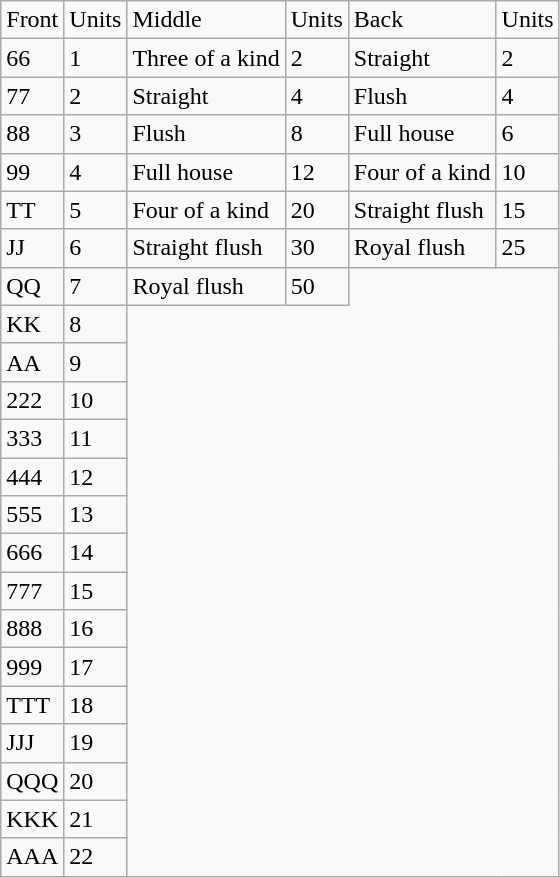<table class="wikitable">
<tr>
<td>Front</td>
<td>Units</td>
<td>Middle</td>
<td>Units</td>
<td>Back</td>
<td>Units</td>
</tr>
<tr>
<td>66</td>
<td>1</td>
<td>Three of a kind</td>
<td>2</td>
<td>Straight</td>
<td>2</td>
</tr>
<tr>
<td>77</td>
<td>2</td>
<td>Straight</td>
<td>4</td>
<td>Flush</td>
<td>4</td>
</tr>
<tr>
<td>88</td>
<td>3</td>
<td>Flush</td>
<td>8</td>
<td>Full house</td>
<td>6</td>
</tr>
<tr>
<td>99</td>
<td>4</td>
<td>Full house</td>
<td>12</td>
<td>Four of a kind</td>
<td>10</td>
</tr>
<tr>
<td>TT</td>
<td>5</td>
<td>Four of a kind</td>
<td>20</td>
<td>Straight flush</td>
<td>15</td>
</tr>
<tr>
<td>JJ</td>
<td>6</td>
<td>Straight flush</td>
<td>30</td>
<td>Royal flush</td>
<td>25</td>
</tr>
<tr>
<td>QQ</td>
<td>7</td>
<td>Royal flush</td>
<td>50</td>
</tr>
<tr>
<td>KK</td>
<td>8</td>
</tr>
<tr>
<td>AA</td>
<td>9</td>
</tr>
<tr>
<td>222</td>
<td>10</td>
</tr>
<tr>
<td>333</td>
<td>11</td>
</tr>
<tr>
<td>444</td>
<td>12</td>
</tr>
<tr>
<td>555</td>
<td>13</td>
</tr>
<tr>
<td>666</td>
<td>14</td>
</tr>
<tr>
<td>777</td>
<td>15</td>
</tr>
<tr>
<td>888</td>
<td>16</td>
</tr>
<tr>
<td>999</td>
<td>17</td>
</tr>
<tr>
<td>TTT</td>
<td>18</td>
</tr>
<tr>
<td>JJJ</td>
<td>19</td>
</tr>
<tr>
<td>QQQ</td>
<td>20</td>
</tr>
<tr>
<td>KKK</td>
<td>21</td>
</tr>
<tr>
<td>AAA</td>
<td>22</td>
</tr>
</table>
